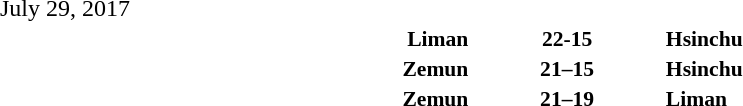<table style="width:100%;" cellspacing="1">
<tr>
<th width=25%></th>
<th width=2%></th>
<th width=6%></th>
<th width=2%></th>
<th width=25%></th>
</tr>
<tr>
<td>July 29, 2017</td>
</tr>
<tr style=font-size:90%>
<td align=right><strong>Liman </strong></td>
<td></td>
<td align=center><strong>22-15</strong></td>
<td></td>
<td><strong> Hsinchu</strong></td>
<td></td>
</tr>
<tr style=font-size:90%>
<td align=right><strong>Zemun </strong></td>
<td></td>
<td align=center><strong>21–15</strong></td>
<td></td>
<td><strong> Hsinchu</strong></td>
<td></td>
</tr>
<tr style=font-size:90%>
<td align=right><strong>Zemun </strong></td>
<td></td>
<td align=center><strong>21–19</strong></td>
<td></td>
<td><strong> Liman</strong></td>
<td></td>
</tr>
</table>
